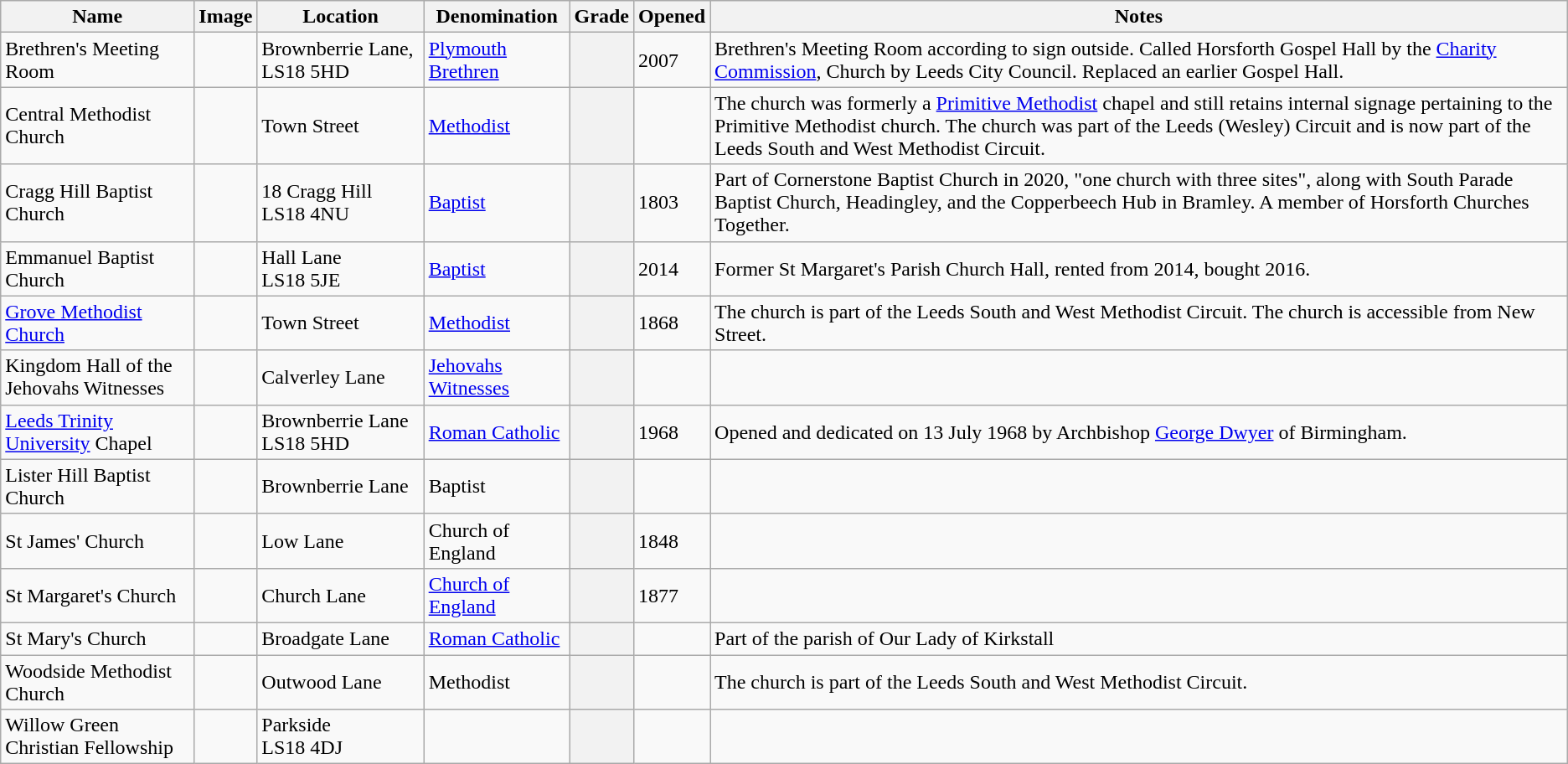<table class="wikitable sortable">
<tr>
<th>Name</th>
<th class="unsortable">Image</th>
<th>Location</th>
<th>Denomination</th>
<th>Grade</th>
<th>Opened</th>
<th class="unsortable">Notes</th>
</tr>
<tr>
<td>Brethren's Meeting Room</td>
<td></td>
<td>Brownberrie Lane, LS18 5HD</td>
<td><a href='#'>Plymouth Brethren</a></td>
<th></th>
<td>2007</td>
<td>Brethren's Meeting Room according to sign outside. Called Horsforth Gospel Hall by the <a href='#'>Charity Commission</a>, Church by Leeds City Council. Replaced an earlier Gospel Hall.</td>
</tr>
<tr>
<td>Central Methodist Church</td>
<td></td>
<td>Town Street</td>
<td><a href='#'>Methodist</a></td>
<th></th>
<td></td>
<td>The church was formerly a <a href='#'>Primitive Methodist</a> chapel and still retains internal signage pertaining to the Primitive Methodist church. The church was part of the Leeds (Wesley) Circuit  and is now part of the Leeds South and West Methodist Circuit.</td>
</tr>
<tr>
<td>Cragg Hill Baptist Church </td>
<td></td>
<td>18 Cragg Hill<br>LS18 4NU</td>
<td><a href='#'>Baptist</a></td>
<th></th>
<td>1803</td>
<td>Part of Cornerstone Baptist Church in 2020, "one church with three sites", along with South Parade Baptist Church, Headingley, and the Copperbeech Hub in Bramley. A member of Horsforth Churches Together.</td>
</tr>
<tr>
<td>Emmanuel Baptist Church</td>
<td></td>
<td>Hall Lane<br>LS18 5JE</td>
<td><a href='#'>Baptist</a></td>
<th></th>
<td>2014</td>
<td>Former St Margaret's Parish Church Hall, rented from 2014, bought 2016.</td>
</tr>
<tr>
<td><a href='#'>Grove Methodist Church</a></td>
<td></td>
<td>Town Street</td>
<td><a href='#'>Methodist</a></td>
<th></th>
<td>1868 </td>
<td>The church is part of the Leeds South and West Methodist Circuit. The church is accessible from New Street.</td>
</tr>
<tr>
<td>Kingdom Hall of the Jehovahs Witnesses</td>
<td></td>
<td>Calverley Lane</td>
<td><a href='#'>Jehovahs Witnesses</a></td>
<th></th>
<td></td>
<td></td>
</tr>
<tr>
<td><a href='#'>Leeds Trinity University</a> Chapel</td>
<td></td>
<td>Brownberrie Lane LS18 5HD</td>
<td><a href='#'>Roman Catholic</a></td>
<th></th>
<td>1968</td>
<td>Opened and dedicated on 13 July 1968 by Archbishop <a href='#'>George Dwyer</a> of Birmingham.</td>
</tr>
<tr>
<td>Lister Hill Baptist Church</td>
<td></td>
<td>Brownberrie Lane</td>
<td>Baptist</td>
<th></th>
<td></td>
<td></td>
</tr>
<tr>
<td>St James' Church</td>
<td></td>
<td>Low Lane</td>
<td>Church of England</td>
<th></th>
<td>1848</td>
<td></td>
</tr>
<tr>
<td>St Margaret's Church</td>
<td></td>
<td>Church Lane</td>
<td><a href='#'>Church of England</a></td>
<th></th>
<td>1877</td>
<td></td>
</tr>
<tr>
<td>St Mary's Church</td>
<td></td>
<td>Broadgate Lane</td>
<td><a href='#'>Roman Catholic</a></td>
<th></th>
<td></td>
<td>Part of the parish of Our Lady of Kirkstall </td>
</tr>
<tr>
<td>Woodside Methodist Church </td>
<td></td>
<td>Outwood Lane</td>
<td>Methodist</td>
<th></th>
<td></td>
<td>The church is part of the Leeds South and West Methodist Circuit.</td>
</tr>
<tr>
<td>Willow Green Christian Fellowship</td>
<td></td>
<td>Parkside<br>LS18 4DJ</td>
<td></td>
<th></th>
<td></td>
<td></td>
</tr>
</table>
